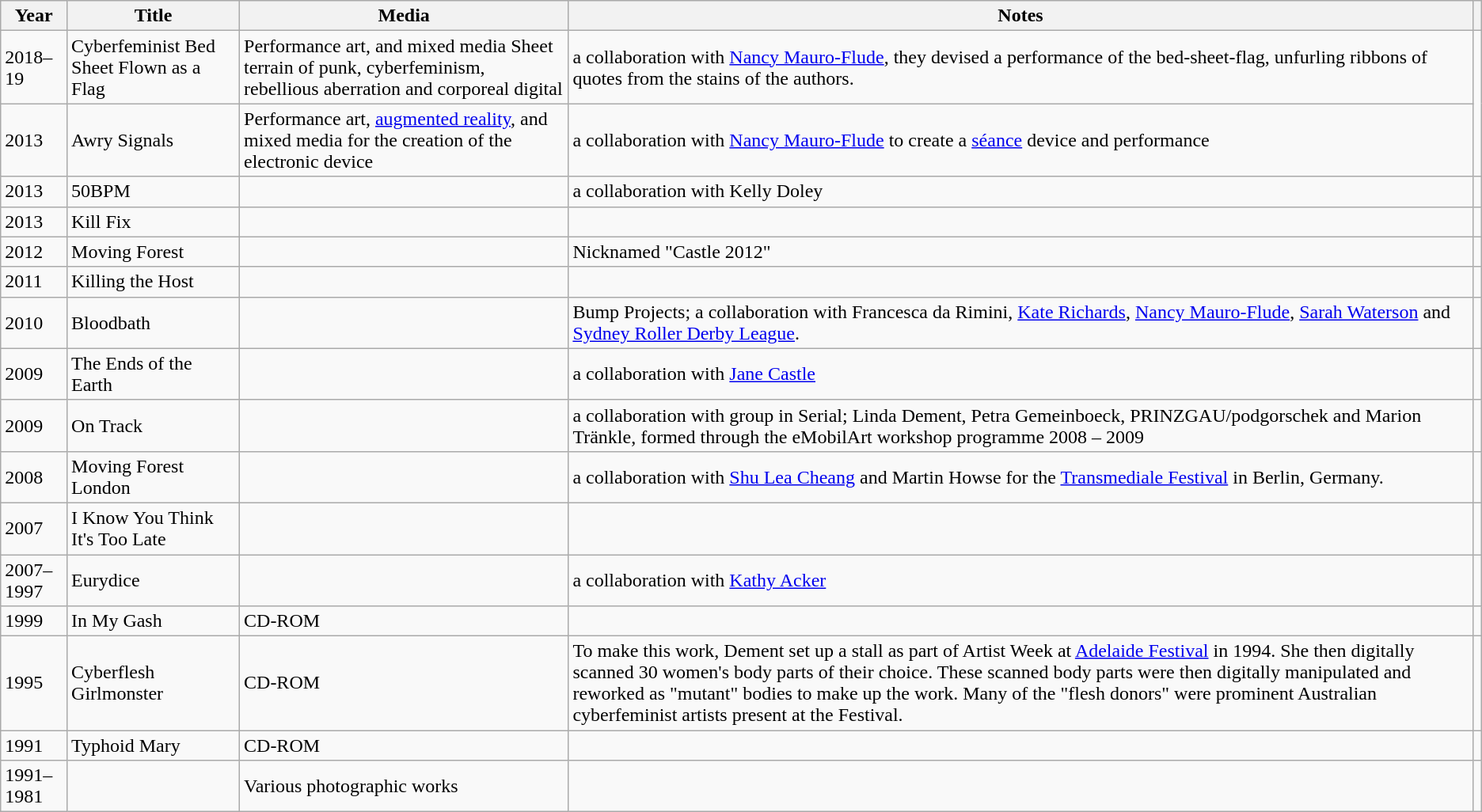<table class="wikitable">
<tr>
<th>Year</th>
<th>Title</th>
<th>Media</th>
<th>Notes</th>
<th></th>
</tr>
<tr>
<td>2018–19</td>
<td>Cyberfeminist Bed Sheet Flown as a Flag</td>
<td>Performance art, and mixed media Sheet terrain of punk, cyberfeminism, rebellious aberration and corporeal digital</td>
<td>a collaboration with <a href='#'>Nancy Mauro-Flude</a>, they devised a performance of the bed-sheet-flag, unfurling ribbons of quotes from the stains of the authors.</td>
</tr>
<tr>
<td>2013</td>
<td>Awry Signals</td>
<td>Performance art, <a href='#'>augmented reality</a>, and mixed media for the creation of the electronic device</td>
<td>a collaboration with <a href='#'>Nancy Mauro-Flude</a> to create a <a href='#'>séance</a> device and performance</td>
</tr>
<tr>
<td>2013</td>
<td>50BPM</td>
<td></td>
<td>a collaboration with Kelly Doley</td>
<td></td>
</tr>
<tr>
<td>2013</td>
<td>Kill Fix</td>
<td></td>
<td></td>
<td></td>
</tr>
<tr>
<td>2012</td>
<td>Moving Forest</td>
<td></td>
<td>Nicknamed "Castle 2012"</td>
<td></td>
</tr>
<tr>
<td>2011</td>
<td>Killing the Host</td>
<td></td>
<td></td>
<td></td>
</tr>
<tr>
<td>2010</td>
<td>Bloodbath</td>
<td></td>
<td>Bump Projects; a collaboration with Francesca da Rimini, <a href='#'>Kate Richards</a>, <a href='#'>Nancy Mauro-Flude</a>, <a href='#'>Sarah Waterson</a> and <a href='#'>Sydney Roller Derby League</a>.</td>
<td></td>
</tr>
<tr>
<td>2009</td>
<td>The Ends of the Earth</td>
<td></td>
<td>a collaboration with <a href='#'>Jane Castle</a></td>
<td></td>
</tr>
<tr>
<td>2009</td>
<td>On Track</td>
<td></td>
<td>a collaboration with group in Serial; Linda Dement, Petra Gemeinboeck, PRINZGAU/podgorschek and Marion Tränkle, formed through the eMobilArt workshop programme 2008 – 2009</td>
<td></td>
</tr>
<tr>
<td>2008</td>
<td>Moving Forest London</td>
<td></td>
<td>a collaboration with <a href='#'>Shu Lea Cheang</a> and Martin Howse for the <a href='#'>Transmediale Festival</a> in Berlin, Germany.</td>
<td></td>
</tr>
<tr>
<td>2007</td>
<td>I Know You Think It's Too Late</td>
<td></td>
<td></td>
<td></td>
</tr>
<tr>
<td>2007–1997</td>
<td>Eurydice</td>
<td></td>
<td>a collaboration with <a href='#'>Kathy Acker</a></td>
<td></td>
</tr>
<tr>
<td>1999</td>
<td>In My Gash</td>
<td>CD-ROM</td>
<td></td>
<td></td>
</tr>
<tr>
<td>1995</td>
<td>Cyberflesh Girlmonster</td>
<td>CD-ROM</td>
<td>To make this work, Dement set up a stall as part of Artist Week at <a href='#'>Adelaide Festival</a> in 1994. She then digitally scanned 30 women's body parts of their choice. These scanned body parts were then digitally manipulated and reworked as "mutant" bodies to make up the work. Many of the "flesh donors" were prominent Australian cyberfeminist artists present at the Festival.</td>
<td></td>
</tr>
<tr>
<td>1991</td>
<td>Typhoid Mary</td>
<td>CD-ROM</td>
<td></td>
<td></td>
</tr>
<tr>
<td>1991–1981</td>
<td></td>
<td>Various photographic works</td>
<td></td>
<td></td>
</tr>
</table>
